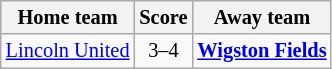<table class="wikitable" style="text-align: center; font-size:85%">
<tr>
<th>Home team</th>
<th>Score</th>
<th>Away team</th>
</tr>
<tr>
<td><a href='#'>Lincoln United</a></td>
<td>3–4</td>
<td><strong><a href='#'>Wigston Fields</a></strong></td>
</tr>
</table>
